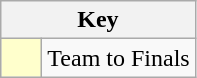<table class="wikitable" style="text-align: center;">
<tr>
<th colspan=2>Key</th>
</tr>
<tr>
<td style="background:#ffffcc; width:20px;"></td>
<td align=left>Team to Finals</td>
</tr>
</table>
